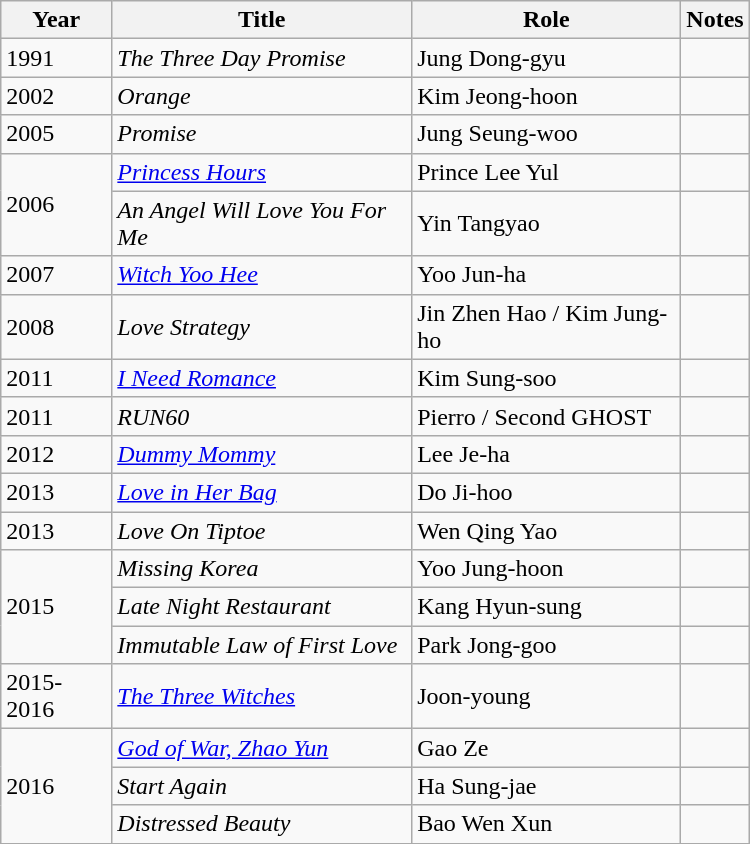<table class="wikitable sortable" style="width:500px">
<tr>
<th>Year</th>
<th>Title</th>
<th>Role</th>
<th>Notes</th>
</tr>
<tr>
<td>1991</td>
<td><em>The Three Day Promise</em></td>
<td>Jung Dong-gyu</td>
<td></td>
</tr>
<tr>
<td>2002</td>
<td><em>Orange</em></td>
<td>Kim Jeong-hoon</td>
<td></td>
</tr>
<tr>
<td>2005</td>
<td><em>Promise</em></td>
<td>Jung Seung-woo</td>
<td></td>
</tr>
<tr>
<td rowspan=2>2006</td>
<td><em><a href='#'>Princess Hours</a></em></td>
<td>Prince Lee Yul</td>
<td></td>
</tr>
<tr>
<td><em>An Angel Will Love You For Me</em></td>
<td>Yin Tangyao</td>
<td></td>
</tr>
<tr>
<td>2007</td>
<td><em><a href='#'>Witch Yoo Hee</a></em></td>
<td>Yoo Jun-ha</td>
<td></td>
</tr>
<tr>
<td>2008</td>
<td><em>Love Strategy</em></td>
<td>Jin Zhen Hao / Kim Jung-ho</td>
<td></td>
</tr>
<tr>
<td>2011</td>
<td><em><a href='#'>I Need Romance</a></em></td>
<td>Kim Sung-soo</td>
<td></td>
</tr>
<tr>
<td>2011</td>
<td><em>RUN60</em></td>
<td>Pierro / Second GHOST</td>
<td></td>
</tr>
<tr>
<td>2012</td>
<td><em><a href='#'>Dummy Mommy</a></em></td>
<td>Lee Je-ha</td>
<td></td>
</tr>
<tr>
<td>2013</td>
<td><em><a href='#'>Love in Her Bag</a></em></td>
<td>Do Ji-hoo</td>
<td></td>
</tr>
<tr>
<td>2013</td>
<td><em>Love On Tiptoe</em></td>
<td>Wen Qing Yao</td>
<td></td>
</tr>
<tr>
<td rowspan="3">2015</td>
<td><em>Missing Korea</em></td>
<td>Yoo Jung-hoon</td>
<td></td>
</tr>
<tr>
<td><em>Late Night Restaurant</em></td>
<td>Kang Hyun-sung</td>
<td></td>
</tr>
<tr>
<td><em>Immutable Law of First Love</em></td>
<td>Park Jong-goo</td>
<td></td>
</tr>
<tr>
<td>2015-2016</td>
<td><em><a href='#'>The Three Witches</a></em></td>
<td>Joon-young</td>
<td></td>
</tr>
<tr>
<td rowspan="3">2016</td>
<td><em><a href='#'>God of War, Zhao Yun</a></em></td>
<td>Gao Ze</td>
<td></td>
</tr>
<tr>
<td><em>Start Again</em></td>
<td>Ha Sung-jae</td>
<td></td>
</tr>
<tr>
<td><em>Distressed Beauty</em></td>
<td>Bao Wen Xun</td>
<td></td>
</tr>
<tr>
</tr>
</table>
